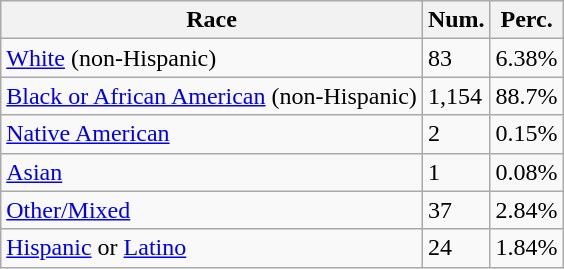<table class="wikitable">
<tr>
<th>Race</th>
<th>Num.</th>
<th>Perc.</th>
</tr>
<tr>
<td><a href='#'>White</a> (non-Hispanic)</td>
<td>83</td>
<td>6.38%</td>
</tr>
<tr>
<td><a href='#'>Black or African American</a> (non-Hispanic)</td>
<td>1,154</td>
<td>88.7%</td>
</tr>
<tr>
<td><a href='#'>Native American</a></td>
<td>2</td>
<td>0.15%</td>
</tr>
<tr>
<td><a href='#'>Asian</a></td>
<td>1</td>
<td>0.08%</td>
</tr>
<tr>
<td><a href='#'>Other/Mixed</a></td>
<td>37</td>
<td>2.84%</td>
</tr>
<tr>
<td><a href='#'>Hispanic</a> or <a href='#'>Latino</a></td>
<td>24</td>
<td>1.84%</td>
</tr>
</table>
